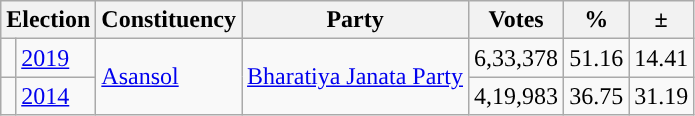<table class="wikitable">
<tr>
<th colspan="2">Election</th>
<th>Constituency</th>
<th>Party</th>
<th>Votes</th>
<th>%</th>
<th>±</th>
</tr>
<tr>
<td style="background-color: "></td>
<td><a href='#'>2019</a></td>
<td rowspan="2"><a href='#'>Asansol</a></td>
<td rowspan="2"><a href='#'>Bharatiya Janata Party</a></td>
<td>6,33,378</td>
<td>51.16</td>
<td> 14.41</td>
</tr>
<tr>
<td style="background-color: "></td>
<td><a href='#'>2014</a></td>
<td>4,19,983</td>
<td>36.75</td>
<td> 31.19</td>
</tr>
</table>
